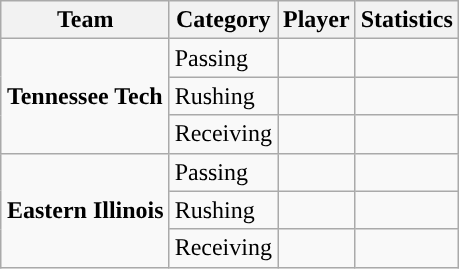<table class="wikitable" style="float: right;">
<tr>
<th>Team</th>
<th>Category</th>
<th>Player</th>
<th>Statistics</th>
</tr>
<tr>
<td rowspan=3><strong>Tennessee Tech</strong></td>
<td>Passing</td>
<td></td>
<td></td>
</tr>
<tr>
<td>Rushing</td>
<td></td>
<td></td>
</tr>
<tr>
<td>Receiving</td>
<td></td>
<td></td>
</tr>
<tr>
<td rowspan=3><strong>Eastern Illinois</strong></td>
<td>Passing</td>
<td></td>
<td></td>
</tr>
<tr>
<td>Rushing</td>
<td></td>
<td></td>
</tr>
<tr>
<td>Receiving</td>
<td></td>
<td></td>
</tr>
</table>
